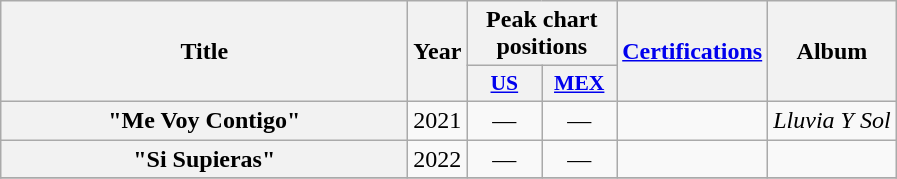<table class="wikitable plainrowheaders" style="text-align:center;">
<tr>
<th scope="col" rowspan="2" style="width:16.5em;">Title</th>
<th scope="col" rowspan="2" style="width:1em;">Year</th>
<th colspan="2">Peak chart positions</th>
<th scope="col" rowspan="2" style="width:13:2em;"><a href='#'>Certifications</a></th>
<th scope="col" rowspan="2">Album</th>
</tr>
<tr>
<th scope="col" style=width:3em;font-size:90%;"><a href='#'>US</a></th>
<th scope="col" style=width:3em;font-size:90%;"><a href='#'>MEX</a></th>
</tr>
<tr>
<th scope="row">"Me Voy Contigo"<br></th>
<td>2021</td>
<td>—</td>
<td>—</td>
<td></td>
<td><em>Lluvia Y Sol</em></td>
</tr>
<tr>
<th scope="row">"Si Supieras"<br></th>
<td>2022</td>
<td>—</td>
<td>—</td>
<td></td>
<td></td>
</tr>
<tr>
</tr>
</table>
